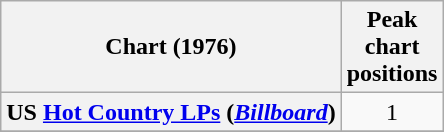<table class="wikitable plainrowheaders" style="text-align:center">
<tr>
<th scope="col">Chart (1976)</th>
<th scope="col">Peak<br>chart<br>positions</th>
</tr>
<tr>
<th scope = "row">US <a href='#'>Hot Country LPs</a> (<a href='#'><em>Billboard</em></a>)</th>
<td>1</td>
</tr>
<tr>
</tr>
</table>
